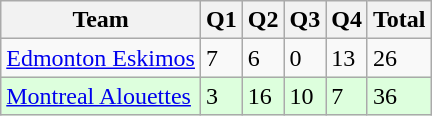<table class="wikitable">
<tr>
<th>Team</th>
<th>Q1</th>
<th>Q2</th>
<th>Q3</th>
<th>Q4</th>
<th>Total</th>
</tr>
<tr>
<td><a href='#'>Edmonton Eskimos</a></td>
<td>7</td>
<td>6</td>
<td>0</td>
<td>13</td>
<td>26</td>
</tr>
<tr style="background:#dfd;">
<td><a href='#'>Montreal Alouettes</a></td>
<td>3</td>
<td>16</td>
<td>10</td>
<td>7</td>
<td>36</td>
</tr>
</table>
